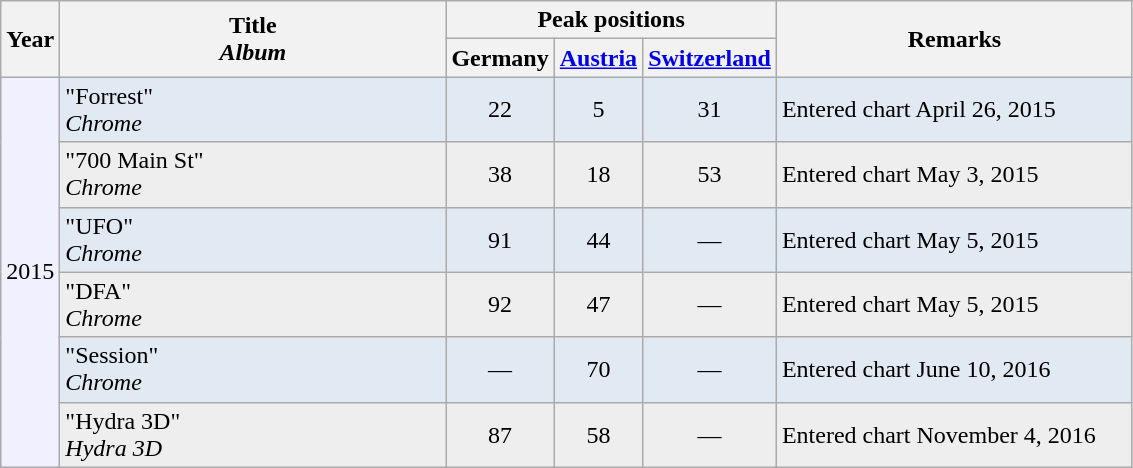<table class="wikitable">
<tr class="hintergrundfarbe8">
<th rowspan="2">Year</th>
<th width="250" rowspan="2">Title <br><em>Album</em></th>
<th colspan="3">Peak positions</th>
<th width="230" rowspan="2">Remarks</th>
</tr>
<tr class="hintergrundfarbe8">
<th width="50">Germany</th>
<th width="50"><a href='#'>Austria</a></th>
<th width="50"><a href='#'>Switzerland</a></th>
</tr>
<tr bgcolor="#E1E9F3">
<td rowspan="6" bgcolor="#f0f0ff">2015</td>
<td>"Forrest" <br><em>Chrome</em></td>
<td align="center" >22</td>
<td align="center" >5</td>
<td align="center" >31</td>
<td>Entered chart April 26, 2015</td>
</tr>
<tr bgcolor="#eeeeee">
<td>"700 Main St" <br><em>Chrome</em></td>
<td align="center" >38</td>
<td align="center" >18</td>
<td align="center" >53</td>
<td>Entered chart May 3, 2015</td>
</tr>
<tr bgcolor="#E1E9F3">
<td>"UFO" <br><em>Chrome</em></td>
<td align="center" >91</td>
<td align="center" >44</td>
<td align="center" >—</td>
<td>Entered chart May 5, 2015</td>
</tr>
<tr bgcolor="#eeeeee">
<td>"DFA" <br><em>Chrome</em></td>
<td align="center" >92</td>
<td align="center" >47</td>
<td align="center" >—</td>
<td>Entered chart May 5, 2015</td>
</tr>
<tr bgcolor="#E1E9F3">
<td>"Session" <br><em>Chrome</em></td>
<td align="center" >—</td>
<td align="center" >70</td>
<td align="center" >—</td>
<td>Entered chart June 10, 2016</td>
</tr>
<tr bgcolor="#eeeeee">
<td>"Hydra 3D" <br><em>Hydra 3D</em></td>
<td align="center" >87</td>
<td align="center" >58</td>
<td align="center" >—</td>
<td>Entered chart November 4, 2016</td>
</tr>
</table>
